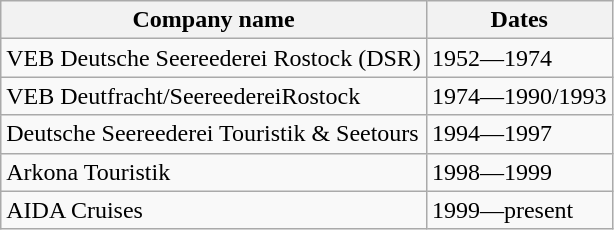<table class="wikitable">
<tr align=center>
<th>Company name</th>
<th>Dates</th>
</tr>
<tr>
<td>VEB Deutsche Seereederei Rostock (DSR)</td>
<td>1952—1974</td>
</tr>
<tr>
<td>VEB Deutfracht/SeereedereiRostock</td>
<td>1974—1990/1993</td>
</tr>
<tr>
<td>Deutsche Seereederei Touristik & Seetours</td>
<td>1994—1997</td>
</tr>
<tr>
<td>Arkona Touristik</td>
<td>1998—1999</td>
</tr>
<tr>
<td>AIDA Cruises</td>
<td>1999—present</td>
</tr>
</table>
